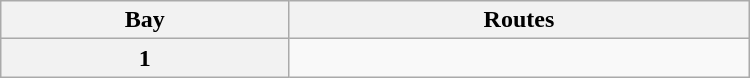<table class="wikitable" width="500">
<tr>
<th>Bay</th>
<th scope="col">Routes</th>
</tr>
<tr>
<th>1</th>
<td></td>
</tr>
</table>
